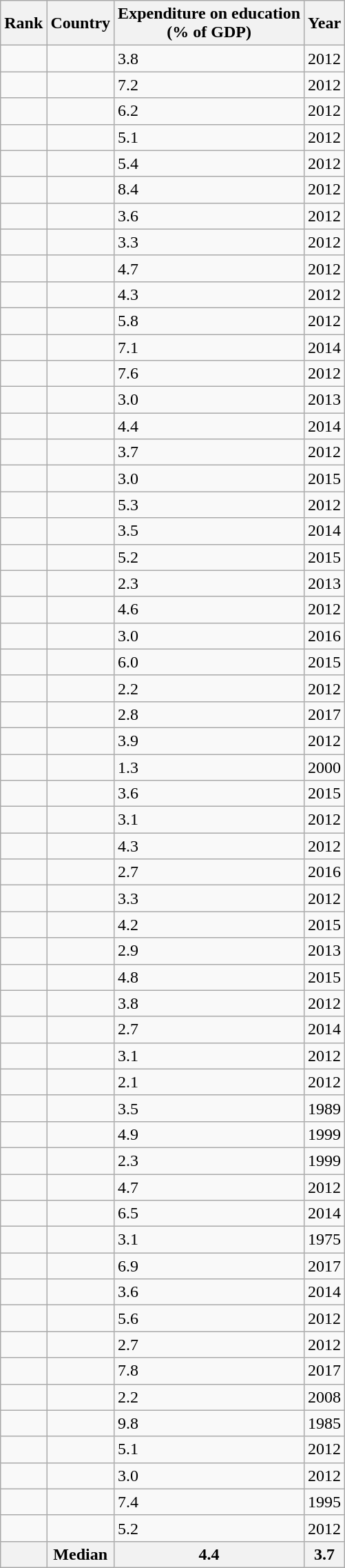<table class="wikitable sortable">
<tr>
<th>Rank</th>
<th>Country</th>
<th>Expenditure on education<br>(% of GDP)</th>
<th>Year</th>
</tr>
<tr>
<td></td>
<td></td>
<td>3.8</td>
<td>2012</td>
</tr>
<tr>
<td></td>
<td></td>
<td>7.2</td>
<td>2012</td>
</tr>
<tr>
<td></td>
<td></td>
<td>6.2</td>
<td>2012</td>
</tr>
<tr>
<td></td>
<td></td>
<td>5.1</td>
<td>2012</td>
</tr>
<tr>
<td></td>
<td></td>
<td>5.4</td>
<td>2012</td>
</tr>
<tr>
<td></td>
<td></td>
<td>8.4</td>
<td>2012</td>
</tr>
<tr>
<td></td>
<td></td>
<td>3.6</td>
<td>2012</td>
</tr>
<tr>
<td></td>
<td></td>
<td>3.3</td>
<td>2012</td>
</tr>
<tr>
<td></td>
<td></td>
<td>4.7</td>
<td>2012</td>
</tr>
<tr>
<td></td>
<td></td>
<td>4.3</td>
<td>2012</td>
</tr>
<tr>
<td></td>
<td></td>
<td>5.8</td>
<td>2012</td>
</tr>
<tr>
<td></td>
<td></td>
<td>7.1</td>
<td>2014</td>
</tr>
<tr>
<td></td>
<td></td>
<td>7.6</td>
<td>2012</td>
</tr>
<tr>
<td></td>
<td></td>
<td>3.0</td>
<td>2013</td>
</tr>
<tr>
<td></td>
<td></td>
<td>4.4</td>
<td>2014</td>
</tr>
<tr>
<td></td>
<td></td>
<td>3.7</td>
<td>2012</td>
</tr>
<tr>
<td></td>
<td></td>
<td>3.0</td>
<td>2015</td>
</tr>
<tr>
<td></td>
<td></td>
<td>5.3</td>
<td>2012</td>
</tr>
<tr>
<td></td>
<td></td>
<td>3.5</td>
<td>2014</td>
</tr>
<tr>
<td></td>
<td></td>
<td>5.2</td>
<td>2015</td>
</tr>
<tr>
<td></td>
<td></td>
<td>2.3</td>
<td>2013</td>
</tr>
<tr>
<td></td>
<td></td>
<td>4.6</td>
<td>2012</td>
</tr>
<tr>
<td></td>
<td></td>
<td>3.0</td>
<td>2016</td>
</tr>
<tr>
<td></td>
<td></td>
<td>6.0</td>
<td>2015</td>
</tr>
<tr>
<td></td>
<td></td>
<td>2.2</td>
<td>2012</td>
</tr>
<tr>
<td></td>
<td></td>
<td>2.8</td>
<td>2017</td>
</tr>
<tr>
<td></td>
<td></td>
<td>3.9</td>
<td>2012</td>
</tr>
<tr>
<td></td>
<td></td>
<td>1.3</td>
<td>2000</td>
</tr>
<tr>
<td></td>
<td></td>
<td>3.6</td>
<td>2015</td>
</tr>
<tr>
<td></td>
<td></td>
<td>3.1</td>
<td>2012</td>
</tr>
<tr>
<td></td>
<td></td>
<td>4.3</td>
<td>2012</td>
</tr>
<tr>
<td></td>
<td></td>
<td>2.7</td>
<td>2016</td>
</tr>
<tr>
<td></td>
<td></td>
<td>3.3</td>
<td>2012</td>
</tr>
<tr>
<td></td>
<td></td>
<td>4.2</td>
<td>2015</td>
</tr>
<tr>
<td></td>
<td></td>
<td>2.9</td>
<td>2013</td>
</tr>
<tr>
<td></td>
<td></td>
<td>4.8</td>
<td>2015</td>
</tr>
<tr>
<td></td>
<td></td>
<td>3.8</td>
<td>2012</td>
</tr>
<tr>
<td></td>
<td></td>
<td>2.7</td>
<td>2014</td>
</tr>
<tr>
<td></td>
<td></td>
<td>3.1</td>
<td>2012</td>
</tr>
<tr>
<td></td>
<td></td>
<td>2.1</td>
<td>2012</td>
</tr>
<tr>
<td></td>
<td></td>
<td>3.5</td>
<td>1989</td>
</tr>
<tr>
<td></td>
<td></td>
<td>4.9</td>
<td>1999</td>
</tr>
<tr>
<td></td>
<td></td>
<td>2.3</td>
<td>1999</td>
</tr>
<tr>
<td></td>
<td></td>
<td>4.7</td>
<td>2012</td>
</tr>
<tr>
<td></td>
<td></td>
<td>6.5</td>
<td>2014</td>
</tr>
<tr>
<td></td>
<td></td>
<td>3.1</td>
<td>1975</td>
</tr>
<tr>
<td></td>
<td></td>
<td>6.9</td>
<td>2017</td>
</tr>
<tr>
<td></td>
<td></td>
<td>3.6</td>
<td>2014</td>
</tr>
<tr>
<td></td>
<td></td>
<td>5.6</td>
<td>2012</td>
</tr>
<tr>
<td></td>
<td></td>
<td>2.7</td>
<td>2012</td>
</tr>
<tr>
<td></td>
<td></td>
<td>7.8</td>
<td>2017</td>
</tr>
<tr>
<td></td>
<td></td>
<td>2.2</td>
<td>2008</td>
</tr>
<tr>
<td></td>
<td></td>
<td>9.8</td>
<td>1985</td>
</tr>
<tr>
<td></td>
<td></td>
<td>5.1</td>
<td>2012</td>
</tr>
<tr>
<td></td>
<td></td>
<td>3.0</td>
<td>2012</td>
</tr>
<tr>
<td></td>
<td></td>
<td>7.4</td>
<td>1995</td>
</tr>
<tr>
<td></td>
<td></td>
<td>5.2</td>
<td>2012</td>
</tr>
<tr>
<th></th>
<th> Median</th>
<th>4.4</th>
<th>3.7</th>
</tr>
</table>
